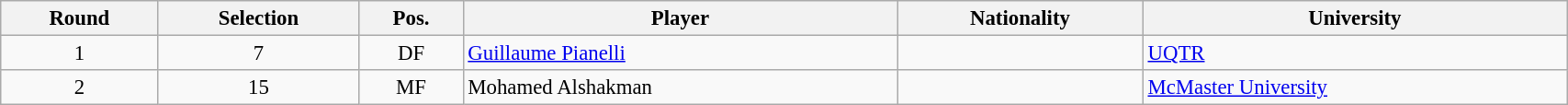<table class="wikitable sortable" style="width:90%; text-align:center; font-size:95%; text-align:left;">
<tr>
<th>Round</th>
<th>Selection</th>
<th>Pos.</th>
<th>Player</th>
<th>Nationality</th>
<th>University</th>
</tr>
<tr>
<td align=center>1</td>
<td align=center>7</td>
<td align=center>DF</td>
<td><a href='#'>Guillaume Pianelli</a></td>
<td></td>
<td><a href='#'>UQTR</a></td>
</tr>
<tr>
<td align=center>2</td>
<td align=center>15</td>
<td align=center>MF</td>
<td>Mohamed Alshakman</td>
<td></td>
<td><a href='#'>McMaster University</a></td>
</tr>
</table>
